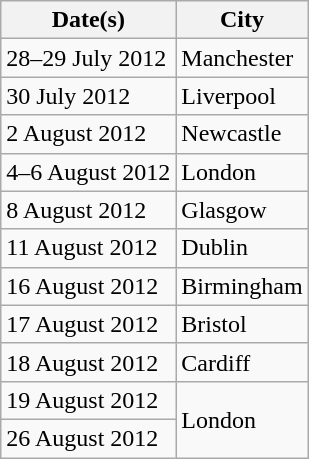<table class="wikitable plainrowheaders">
<tr>
<th>Date(s)</th>
<th>City</th>
</tr>
<tr>
<td>28–29 July 2012</td>
<td>Manchester</td>
</tr>
<tr>
<td>30 July 2012</td>
<td>Liverpool</td>
</tr>
<tr>
<td>2 August 2012</td>
<td>Newcastle</td>
</tr>
<tr>
<td>4–6 August 2012</td>
<td>London</td>
</tr>
<tr>
<td>8 August 2012</td>
<td>Glasgow</td>
</tr>
<tr>
<td>11 August 2012</td>
<td>Dublin</td>
</tr>
<tr>
<td>16 August 2012</td>
<td>Birmingham</td>
</tr>
<tr>
<td>17 August 2012</td>
<td>Bristol</td>
</tr>
<tr>
<td>18 August 2012</td>
<td>Cardiff</td>
</tr>
<tr>
<td>19 August 2012</td>
<td rowspan=2>London</td>
</tr>
<tr>
<td>26 August 2012</td>
</tr>
</table>
